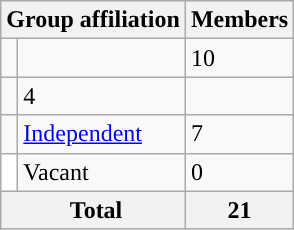<table class="wikitable">
<tr>
<th colspan="2">Group affiliation</th>
<th>Members</th>
</tr>
<tr>
<td style="width: 4px" bgcolor=></td>
<td style="text-align: left;" scope="row"><a href='#'></a></td>
<td>10</td>
</tr>
<tr>
<td></td>
<td>4</td>
</tr>
<tr>
<td style="background-color:"> </td>
<td><a href='#'>Independent</a> <br></td>
<td>7</td>
</tr>
<tr>
<td style="background-color:white"> </td>
<td>Vacant <br></td>
<td>0</td>
</tr>
<tr>
<th colspan="2" rowspan="1"> Total<br></th>
<th>21</th>
</tr>
</table>
